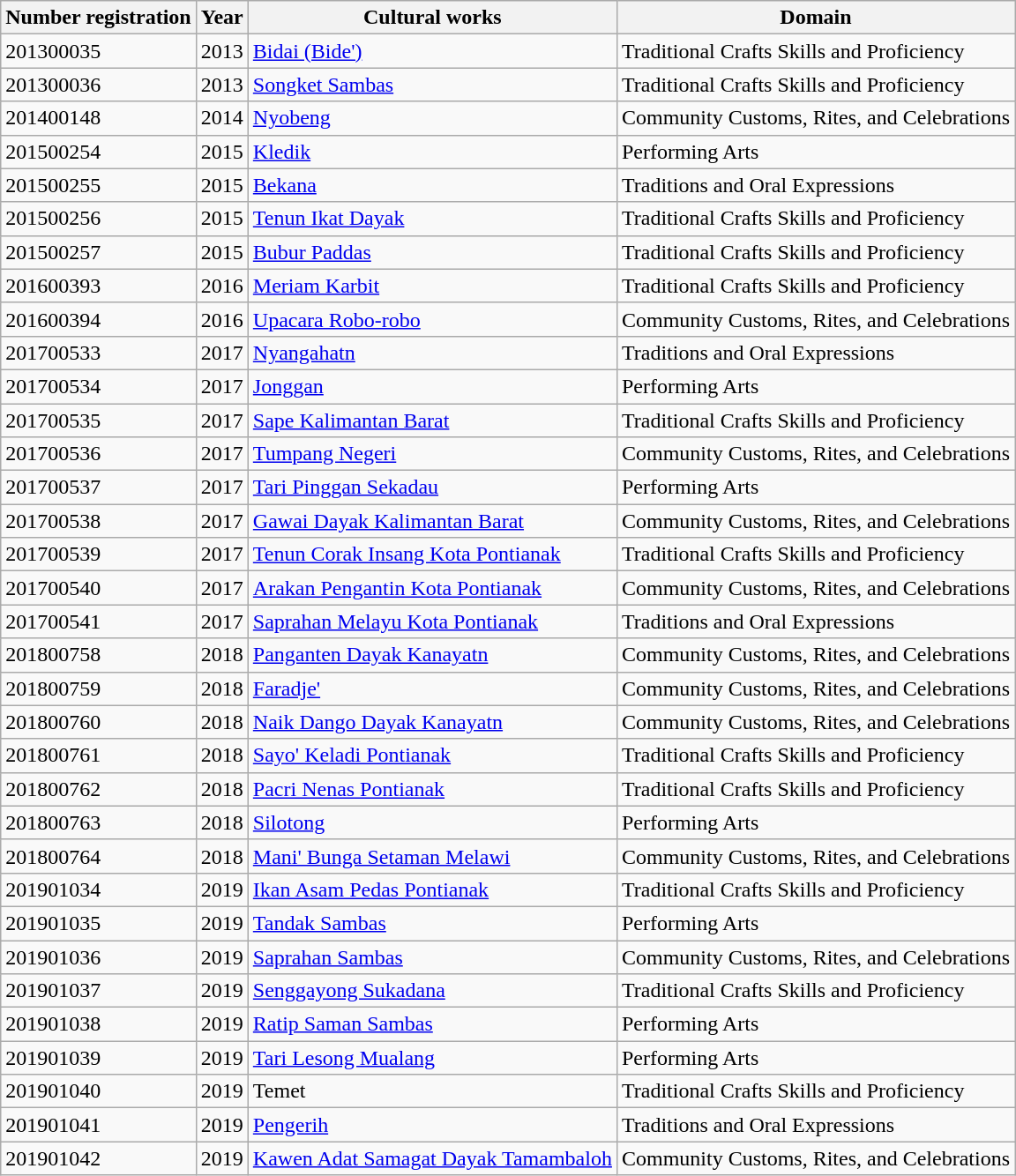<table class = "wikitable sortable">
<tr>
<th>Number registration</th>
<th>Year</th>
<th>Cultural works</th>
<th>Domain</th>
</tr>
<tr>
<td>201300035</td>
<td>2013</td>
<td><a href='#'>Bidai (Bide')</a></td>
<td>Traditional Crafts Skills and Proficiency</td>
</tr>
<tr>
<td>201300036</td>
<td>2013</td>
<td><a href='#'>Songket Sambas</a></td>
<td>Traditional Crafts Skills and Proficiency</td>
</tr>
<tr>
<td>201400148</td>
<td>2014</td>
<td><a href='#'>Nyobeng</a></td>
<td>Community Customs, Rites, and Celebrations</td>
</tr>
<tr>
<td>201500254</td>
<td>2015</td>
<td><a href='#'>Kledik</a></td>
<td>Performing Arts</td>
</tr>
<tr>
<td>201500255</td>
<td>2015</td>
<td><a href='#'>Bekana</a></td>
<td>Traditions and Oral Expressions</td>
</tr>
<tr>
<td>201500256</td>
<td>2015</td>
<td><a href='#'>Tenun Ikat Dayak</a></td>
<td>Traditional Crafts Skills and Proficiency</td>
</tr>
<tr>
<td>201500257</td>
<td>2015</td>
<td><a href='#'>Bubur Paddas</a></td>
<td>Traditional Crafts Skills and Proficiency</td>
</tr>
<tr>
<td>201600393</td>
<td>2016</td>
<td><a href='#'>Meriam Karbit</a></td>
<td>Traditional Crafts Skills and Proficiency</td>
</tr>
<tr>
<td>201600394</td>
<td>2016</td>
<td><a href='#'>Upacara Robo-robo</a></td>
<td>Community Customs, Rites, and Celebrations</td>
</tr>
<tr>
<td>201700533</td>
<td>2017</td>
<td><a href='#'>Nyangahatn</a></td>
<td>Traditions and Oral Expressions</td>
</tr>
<tr>
<td>201700534</td>
<td>2017</td>
<td><a href='#'>Jonggan</a></td>
<td>Performing Arts</td>
</tr>
<tr>
<td>201700535</td>
<td>2017</td>
<td><a href='#'>Sape Kalimantan Barat</a></td>
<td>Traditional Crafts Skills and Proficiency</td>
</tr>
<tr>
<td>201700536</td>
<td>2017</td>
<td><a href='#'>Tumpang Negeri</a></td>
<td>Community Customs, Rites, and Celebrations</td>
</tr>
<tr>
<td>201700537</td>
<td>2017</td>
<td><a href='#'>Tari Pinggan Sekadau</a></td>
<td>Performing Arts</td>
</tr>
<tr>
<td>201700538</td>
<td>2017</td>
<td><a href='#'>Gawai Dayak Kalimantan Barat</a></td>
<td>Community Customs, Rites, and Celebrations</td>
</tr>
<tr>
<td>201700539</td>
<td>2017</td>
<td><a href='#'>Tenun Corak Insang Kota Pontianak</a></td>
<td>Traditional Crafts Skills and Proficiency</td>
</tr>
<tr>
<td>201700540</td>
<td>2017</td>
<td><a href='#'>Arakan Pengantin Kota Pontianak</a></td>
<td>Community Customs, Rites, and Celebrations</td>
</tr>
<tr>
<td>201700541</td>
<td>2017</td>
<td><a href='#'>Saprahan Melayu Kota Pontianak</a></td>
<td>Traditions and Oral Expressions</td>
</tr>
<tr>
<td>201800758</td>
<td>2018</td>
<td><a href='#'>Panganten Dayak Kanayatn</a></td>
<td>Community Customs, Rites, and Celebrations</td>
</tr>
<tr>
<td>201800759</td>
<td>2018</td>
<td><a href='#'>Faradje'</a></td>
<td>Community Customs, Rites, and Celebrations</td>
</tr>
<tr>
<td>201800760</td>
<td>2018</td>
<td><a href='#'>Naik Dango Dayak Kanayatn</a></td>
<td>Community Customs, Rites, and Celebrations</td>
</tr>
<tr>
<td>201800761</td>
<td>2018</td>
<td><a href='#'>Sayo' Keladi Pontianak</a></td>
<td>Traditional Crafts Skills and Proficiency</td>
</tr>
<tr>
<td>201800762</td>
<td>2018</td>
<td><a href='#'>Pacri Nenas Pontianak</a></td>
<td>Traditional Crafts Skills and Proficiency</td>
</tr>
<tr>
<td>201800763</td>
<td>2018</td>
<td><a href='#'>Silotong</a></td>
<td>Performing Arts</td>
</tr>
<tr>
<td>201800764</td>
<td>2018</td>
<td><a href='#'>Mani' Bunga Setaman Melawi</a></td>
<td>Community Customs, Rites, and Celebrations</td>
</tr>
<tr>
<td>201901034</td>
<td>2019</td>
<td><a href='#'>Ikan Asam Pedas Pontianak</a></td>
<td>Traditional Crafts Skills and Proficiency</td>
</tr>
<tr>
<td>201901035</td>
<td>2019</td>
<td><a href='#'>Tandak Sambas</a></td>
<td>Performing Arts</td>
</tr>
<tr>
<td>201901036</td>
<td>2019</td>
<td><a href='#'>Saprahan Sambas</a></td>
<td>Community Customs, Rites, and Celebrations</td>
</tr>
<tr>
<td>201901037</td>
<td>2019</td>
<td><a href='#'>Senggayong Sukadana</a></td>
<td>Traditional Crafts Skills and Proficiency</td>
</tr>
<tr>
<td>201901038</td>
<td>2019</td>
<td><a href='#'>Ratip Saman Sambas</a></td>
<td>Performing Arts</td>
</tr>
<tr>
<td>201901039</td>
<td>2019</td>
<td><a href='#'>Tari Lesong Mualang</a></td>
<td>Performing Arts</td>
</tr>
<tr>
<td>201901040</td>
<td>2019</td>
<td>Temet</td>
<td>Traditional Crafts Skills and Proficiency</td>
</tr>
<tr>
<td>201901041</td>
<td>2019</td>
<td><a href='#'>Pengerih</a></td>
<td>Traditions and Oral Expressions</td>
</tr>
<tr>
<td>201901042</td>
<td>2019</td>
<td><a href='#'>Kawen Adat Samagat Dayak Tamambaloh</a></td>
<td>Community Customs, Rites, and Celebrations</td>
</tr>
</table>
